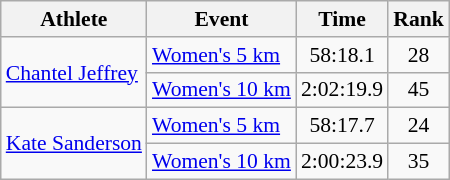<table class=wikitable style="font-size:90%;">
<tr>
<th>Athlete</th>
<th>Event</th>
<th>Time</th>
<th>Rank</th>
</tr>
<tr align=center>
<td align=left rowspan=2><a href='#'>Chantel Jeffrey</a></td>
<td align=left><a href='#'>Women's 5 km</a></td>
<td>58:18.1</td>
<td>28</td>
</tr>
<tr align=center>
<td align=left><a href='#'>Women's 10 km</a></td>
<td>2:02:19.9</td>
<td>45</td>
</tr>
<tr align=center>
<td align=left rowspan=2><a href='#'>Kate Sanderson</a></td>
<td align=left><a href='#'>Women's 5 km</a></td>
<td>58:17.7</td>
<td>24</td>
</tr>
<tr align=center>
<td align=left><a href='#'>Women's 10 km</a></td>
<td>2:00:23.9</td>
<td>35</td>
</tr>
</table>
